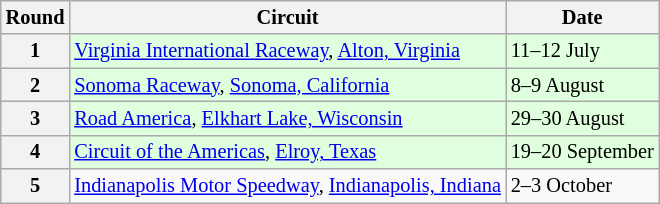<table class="wikitable" style="font-size: 85%;">
<tr>
<th>Round</th>
<th>Circuit</th>
<th>Date</th>
</tr>
<tr bgcolor=#DFFFDF>
<th>1</th>
<td> <a href='#'>Virginia International Raceway</a>, <a href='#'>Alton, Virginia</a></td>
<td>11–12 July</td>
</tr>
<tr bgcolor=#DFFFDF>
<th>2</th>
<td> <a href='#'>Sonoma Raceway</a>, <a href='#'>Sonoma, California</a></td>
<td>8–9 August</td>
</tr>
<tr bgcolor=#DFFFDF>
<th>3</th>
<td> <a href='#'>Road America</a>, <a href='#'>Elkhart Lake, Wisconsin</a></td>
<td>29–30 August</td>
</tr>
<tr bgcolor=#DFFFDF>
<th>4</th>
<td> <a href='#'>Circuit of the Americas</a>, <a href='#'>Elroy, Texas</a></td>
<td>19–20 September</td>
</tr>
<tr>
<th>5</th>
<td> <a href='#'>Indianapolis Motor Speedway</a>, <a href='#'>Indianapolis, Indiana</a></td>
<td>2–3 October</td>
</tr>
</table>
